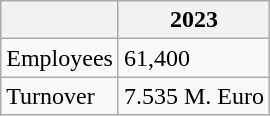<table class="wikitable">
<tr>
<th></th>
<th>2023</th>
</tr>
<tr>
<td>Employees</td>
<td>61,400</td>
</tr>
<tr>
<td>Turnover</td>
<td>7.535 M. Euro</td>
</tr>
</table>
